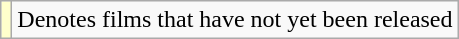<table class="wikitable plainrowheaders sortable">
<tr>
<td style="background:#ffc;"></td>
<td>Denotes films that have not yet been released</td>
</tr>
</table>
